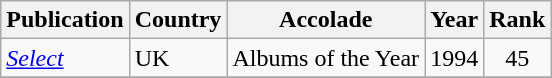<table class="wikitable">
<tr>
<th>Publication</th>
<th>Country</th>
<th>Accolade</th>
<th>Year</th>
<th>Rank</th>
</tr>
<tr>
<td><em><a href='#'>Select</a></em></td>
<td>UK</td>
<td>Albums of the Year</td>
<td>1994</td>
<td style="text-align:center;">45</td>
</tr>
<tr>
</tr>
</table>
